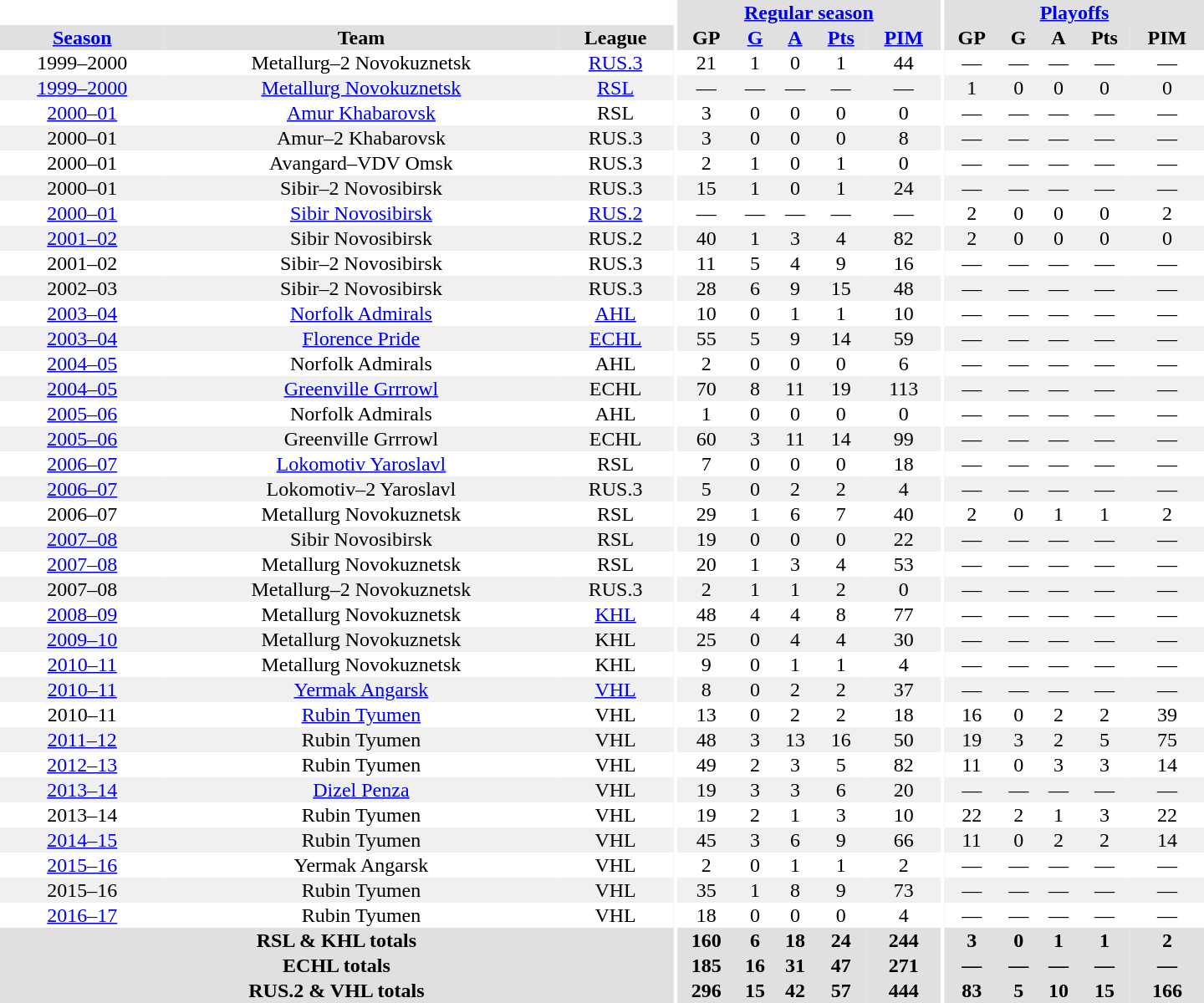<table border="0" cellpadding="1" cellspacing="0" style="text-align:center; width:60em">
<tr bgcolor="#e0e0e0">
<th colspan="3" bgcolor="#ffffff"></th>
<th rowspan="99" bgcolor="#ffffff"></th>
<th colspan="5"><a href='#'>Regular season</a></th>
<th rowspan="99" bgcolor="#ffffff"></th>
<th colspan="5"><a href='#'>Playoffs</a></th>
</tr>
<tr bgcolor="#e0e0e0">
<th><a href='#'>Season</a></th>
<th>Team</th>
<th>League</th>
<th>GP</th>
<th><a href='#'>G</a></th>
<th><a href='#'>A</a></th>
<th><a href='#'>Pts</a></th>
<th><a href='#'>PIM</a></th>
<th>GP</th>
<th>G</th>
<th>A</th>
<th>Pts</th>
<th>PIM</th>
</tr>
<tr>
<td>1999–2000</td>
<td>Metallurg–2 Novokuznetsk</td>
<td><a href='#'>RUS.3</a></td>
<td>21</td>
<td>1</td>
<td>0</td>
<td>1</td>
<td>44</td>
<td>—</td>
<td>—</td>
<td>—</td>
<td>—</td>
<td>—</td>
</tr>
<tr bgcolor="#f0f0f0">
<td><a href='#'>1999–2000</a></td>
<td><a href='#'>Metallurg Novokuznetsk</a></td>
<td><a href='#'>RSL</a></td>
<td>—</td>
<td>—</td>
<td>—</td>
<td>—</td>
<td>—</td>
<td>1</td>
<td>0</td>
<td>0</td>
<td>0</td>
<td>0</td>
</tr>
<tr>
<td><a href='#'>2000–01</a></td>
<td><a href='#'>Amur Khabarovsk</a></td>
<td>RSL</td>
<td>3</td>
<td>0</td>
<td>0</td>
<td>0</td>
<td>0</td>
<td>—</td>
<td>—</td>
<td>—</td>
<td>—</td>
<td>—</td>
</tr>
<tr bgcolor="#f0f0f0">
<td>2000–01</td>
<td>Amur–2 Khabarovsk</td>
<td>RUS.3</td>
<td>3</td>
<td>0</td>
<td>0</td>
<td>0</td>
<td>8</td>
<td>—</td>
<td>—</td>
<td>—</td>
<td>—</td>
<td>—</td>
</tr>
<tr>
<td>2000–01</td>
<td>Avangard–VDV Omsk</td>
<td>RUS.3</td>
<td>2</td>
<td>1</td>
<td>0</td>
<td>1</td>
<td>0</td>
<td>—</td>
<td>—</td>
<td>—</td>
<td>—</td>
<td>—</td>
</tr>
<tr bgcolor="#f0f0f0">
<td>2000–01</td>
<td>Sibir–2 Novosibirsk</td>
<td>RUS.3</td>
<td>15</td>
<td>1</td>
<td>0</td>
<td>1</td>
<td>24</td>
<td>—</td>
<td>—</td>
<td>—</td>
<td>—</td>
<td>—</td>
</tr>
<tr>
<td><a href='#'>2000–01</a></td>
<td><a href='#'>Sibir Novosibirsk</a></td>
<td><a href='#'>RUS.2</a></td>
<td>—</td>
<td>—</td>
<td>—</td>
<td>—</td>
<td>—</td>
<td>2</td>
<td>0</td>
<td>0</td>
<td>0</td>
<td>2</td>
</tr>
<tr bgcolor="#f0f0f0">
<td><a href='#'>2001–02</a></td>
<td>Sibir Novosibirsk</td>
<td>RUS.2</td>
<td>40</td>
<td>1</td>
<td>3</td>
<td>4</td>
<td>82</td>
<td>2</td>
<td>0</td>
<td>0</td>
<td>0</td>
<td>0</td>
</tr>
<tr>
<td>2001–02</td>
<td>Sibir–2 Novosibirsk</td>
<td>RUS.3</td>
<td>11</td>
<td>5</td>
<td>4</td>
<td>9</td>
<td>16</td>
<td>—</td>
<td>—</td>
<td>—</td>
<td>—</td>
<td>—</td>
</tr>
<tr bgcolor="#f0f0f0">
<td>2002–03</td>
<td>Sibir–2 Novosibirsk</td>
<td>RUS.3</td>
<td>28</td>
<td>6</td>
<td>9</td>
<td>15</td>
<td>48</td>
<td>—</td>
<td>—</td>
<td>—</td>
<td>—</td>
<td>—</td>
</tr>
<tr>
<td><a href='#'>2003–04</a></td>
<td><a href='#'>Norfolk Admirals</a></td>
<td><a href='#'>AHL</a></td>
<td>10</td>
<td>0</td>
<td>1</td>
<td>1</td>
<td>10</td>
<td>—</td>
<td>—</td>
<td>—</td>
<td>—</td>
<td>—</td>
</tr>
<tr bgcolor="#f0f0f0">
<td><a href='#'>2003–04</a></td>
<td><a href='#'>Florence Pride</a></td>
<td><a href='#'>ECHL</a></td>
<td>55</td>
<td>5</td>
<td>9</td>
<td>14</td>
<td>59</td>
<td>—</td>
<td>—</td>
<td>—</td>
<td>—</td>
<td>—</td>
</tr>
<tr>
<td><a href='#'>2004–05</a></td>
<td>Norfolk Admirals</td>
<td>AHL</td>
<td>2</td>
<td>0</td>
<td>0</td>
<td>0</td>
<td>6</td>
<td>—</td>
<td>—</td>
<td>—</td>
<td>—</td>
<td>—</td>
</tr>
<tr bgcolor="#f0f0f0">
<td><a href='#'>2004–05</a></td>
<td><a href='#'>Greenville Grrrowl</a></td>
<td>ECHL</td>
<td>70</td>
<td>8</td>
<td>11</td>
<td>19</td>
<td>113</td>
<td>—</td>
<td>—</td>
<td>—</td>
<td>—</td>
<td>—</td>
</tr>
<tr>
<td><a href='#'>2005–06</a></td>
<td>Norfolk Admirals</td>
<td>AHL</td>
<td>1</td>
<td>0</td>
<td>0</td>
<td>0</td>
<td>0</td>
<td>—</td>
<td>—</td>
<td>—</td>
<td>—</td>
<td>—</td>
</tr>
<tr bgcolor="#f0f0f0">
<td><a href='#'>2005–06</a></td>
<td>Greenville Grrrowl</td>
<td>ECHL</td>
<td>60</td>
<td>3</td>
<td>11</td>
<td>14</td>
<td>99</td>
<td>—</td>
<td>—</td>
<td>—</td>
<td>—</td>
<td>—</td>
</tr>
<tr>
<td><a href='#'>2006–07</a></td>
<td><a href='#'>Lokomotiv Yaroslavl</a></td>
<td>RSL</td>
<td>7</td>
<td>0</td>
<td>0</td>
<td>0</td>
<td>18</td>
<td>—</td>
<td>—</td>
<td>—</td>
<td>—</td>
<td>—</td>
</tr>
<tr bgcolor="#f0f0f0">
<td><a href='#'>2006–07</a></td>
<td>Lokomotiv–2 Yaroslavl</td>
<td>RUS.3</td>
<td>5</td>
<td>0</td>
<td>2</td>
<td>2</td>
<td>4</td>
<td>—</td>
<td>—</td>
<td>—</td>
<td>—</td>
<td>—</td>
</tr>
<tr>
<td>2006–07</td>
<td>Metallurg Novokuznetsk</td>
<td>RSL</td>
<td>29</td>
<td>1</td>
<td>6</td>
<td>7</td>
<td>40</td>
<td>2</td>
<td>0</td>
<td>1</td>
<td>1</td>
<td>2</td>
</tr>
<tr bgcolor="#f0f0f0">
<td><a href='#'>2007–08</a></td>
<td>Sibir Novosibirsk</td>
<td>RSL</td>
<td>19</td>
<td>0</td>
<td>0</td>
<td>0</td>
<td>22</td>
<td>—</td>
<td>—</td>
<td>—</td>
<td>—</td>
<td>—</td>
</tr>
<tr>
<td><a href='#'>2007–08</a></td>
<td>Metallurg Novokuznetsk</td>
<td>RSL</td>
<td>20</td>
<td>1</td>
<td>3</td>
<td>4</td>
<td>53</td>
<td>—</td>
<td>—</td>
<td>—</td>
<td>—</td>
<td>—</td>
</tr>
<tr bgcolor="#f0f0f0">
<td>2007–08</td>
<td>Metallurg–2 Novokuznetsk</td>
<td>RUS.3</td>
<td>2</td>
<td>1</td>
<td>1</td>
<td>2</td>
<td>0</td>
<td>—</td>
<td>—</td>
<td>—</td>
<td>—</td>
<td>—</td>
</tr>
<tr>
<td><a href='#'>2008–09</a></td>
<td>Metallurg Novokuznetsk</td>
<td><a href='#'>KHL</a></td>
<td>48</td>
<td>4</td>
<td>4</td>
<td>8</td>
<td>77</td>
<td>—</td>
<td>—</td>
<td>—</td>
<td>—</td>
<td>—</td>
</tr>
<tr bgcolor="#f0f0f0">
<td><a href='#'>2009–10</a></td>
<td>Metallurg Novokuznetsk</td>
<td>KHL</td>
<td>25</td>
<td>0</td>
<td>4</td>
<td>4</td>
<td>30</td>
<td>—</td>
<td>—</td>
<td>—</td>
<td>—</td>
<td>—</td>
</tr>
<tr>
<td><a href='#'>2010–11</a></td>
<td>Metallurg Novokuznetsk</td>
<td>KHL</td>
<td>9</td>
<td>0</td>
<td>1</td>
<td>1</td>
<td>4</td>
<td>—</td>
<td>—</td>
<td>—</td>
<td>—</td>
<td>—</td>
</tr>
<tr bgcolor="#f0f0f0">
<td><a href='#'>2010–11</a></td>
<td><a href='#'>Yermak Angarsk</a></td>
<td><a href='#'>VHL</a></td>
<td>8</td>
<td>0</td>
<td>2</td>
<td>2</td>
<td>37</td>
<td>—</td>
<td>—</td>
<td>—</td>
<td>—</td>
<td>—</td>
</tr>
<tr>
<td>2010–11</td>
<td><a href='#'>Rubin Tyumen</a></td>
<td>VHL</td>
<td>13</td>
<td>0</td>
<td>2</td>
<td>2</td>
<td>18</td>
<td>16</td>
<td>0</td>
<td>2</td>
<td>2</td>
<td>39</td>
</tr>
<tr bgcolor="#f0f0f0">
<td><a href='#'>2011–12</a></td>
<td>Rubin Tyumen</td>
<td>VHL</td>
<td>48</td>
<td>3</td>
<td>13</td>
<td>16</td>
<td>50</td>
<td>19</td>
<td>3</td>
<td>2</td>
<td>5</td>
<td>75</td>
</tr>
<tr>
<td><a href='#'>2012–13</a></td>
<td>Rubin Tyumen</td>
<td>VHL</td>
<td>49</td>
<td>2</td>
<td>3</td>
<td>5</td>
<td>82</td>
<td>11</td>
<td>0</td>
<td>3</td>
<td>3</td>
<td>14</td>
</tr>
<tr bgcolor="#f0f0f0">
<td><a href='#'>2013–14</a></td>
<td><a href='#'>Dizel Penza</a></td>
<td>VHL</td>
<td>19</td>
<td>3</td>
<td>3</td>
<td>6</td>
<td>20</td>
<td>—</td>
<td>—</td>
<td>—</td>
<td>—</td>
<td>—</td>
</tr>
<tr>
<td>2013–14</td>
<td>Rubin Tyumen</td>
<td>VHL</td>
<td>19</td>
<td>2</td>
<td>1</td>
<td>3</td>
<td>10</td>
<td>22</td>
<td>2</td>
<td>1</td>
<td>3</td>
<td>22</td>
</tr>
<tr bgcolor="#f0f0f0">
<td><a href='#'>2014–15</a></td>
<td>Rubin Tyumen</td>
<td>VHL</td>
<td>45</td>
<td>3</td>
<td>6</td>
<td>9</td>
<td>66</td>
<td>11</td>
<td>0</td>
<td>2</td>
<td>2</td>
<td>14</td>
</tr>
<tr>
<td><a href='#'>2015–16</a></td>
<td>Yermak Angarsk</td>
<td>VHL</td>
<td>2</td>
<td>0</td>
<td>1</td>
<td>1</td>
<td>2</td>
<td>—</td>
<td>—</td>
<td>—</td>
<td>—</td>
<td>—</td>
</tr>
<tr bgcolor="#f0f0f0">
<td>2015–16</td>
<td>Rubin Tyumen</td>
<td>VHL</td>
<td>35</td>
<td>1</td>
<td>8</td>
<td>9</td>
<td>73</td>
<td>—</td>
<td>—</td>
<td>—</td>
<td>—</td>
<td>—</td>
</tr>
<tr>
<td><a href='#'>2016–17</a></td>
<td>Rubin Tyumen</td>
<td>VHL</td>
<td>18</td>
<td>0</td>
<td>0</td>
<td>0</td>
<td>4</td>
<td>—</td>
<td>—</td>
<td>—</td>
<td>—</td>
<td>—</td>
</tr>
<tr bgcolor="#e0e0e0">
<th colspan="3">RSL & KHL totals</th>
<th>160</th>
<th>6</th>
<th>18</th>
<th>24</th>
<th>244</th>
<th>3</th>
<th>0</th>
<th>1</th>
<th>1</th>
<th>2</th>
</tr>
<tr bgcolor="#e0e0e0">
<th colspan="3">ECHL totals</th>
<th>185</th>
<th>16</th>
<th>31</th>
<th>47</th>
<th>271</th>
<th>—</th>
<th>—</th>
<th>—</th>
<th>—</th>
<th>—</th>
</tr>
<tr bgcolor="#e0e0e0">
<th colspan="3">RUS.2 & VHL totals</th>
<th>296</th>
<th>15</th>
<th>42</th>
<th>57</th>
<th>444</th>
<th>83</th>
<th>5</th>
<th>10</th>
<th>15</th>
<th>166</th>
</tr>
</table>
